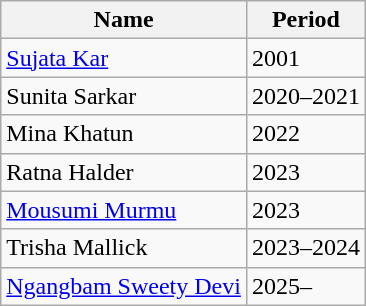<table class="wikitable alternance">
<tr>
<th style="border:3px ##;" scope="col">Name</th>
<th style="border:3px ##;" scope="col">Period</th>
</tr>
<tr>
<td> <a href='#'>Sujata Kar</a></td>
<td>2001</td>
</tr>
<tr>
<td> Sunita Sarkar</td>
<td>2020–2021</td>
</tr>
<tr>
<td> Mina Khatun</td>
<td>2022</td>
</tr>
<tr>
<td> Ratna Halder</td>
<td>2023</td>
</tr>
<tr>
<td> <a href='#'>Mousumi Murmu</a></td>
<td>2023</td>
</tr>
<tr>
<td> Trisha Mallick</td>
<td>2023–2024</td>
</tr>
<tr>
<td> <a href='#'>Ngangbam Sweety Devi</a></td>
<td>2025–</td>
</tr>
</table>
